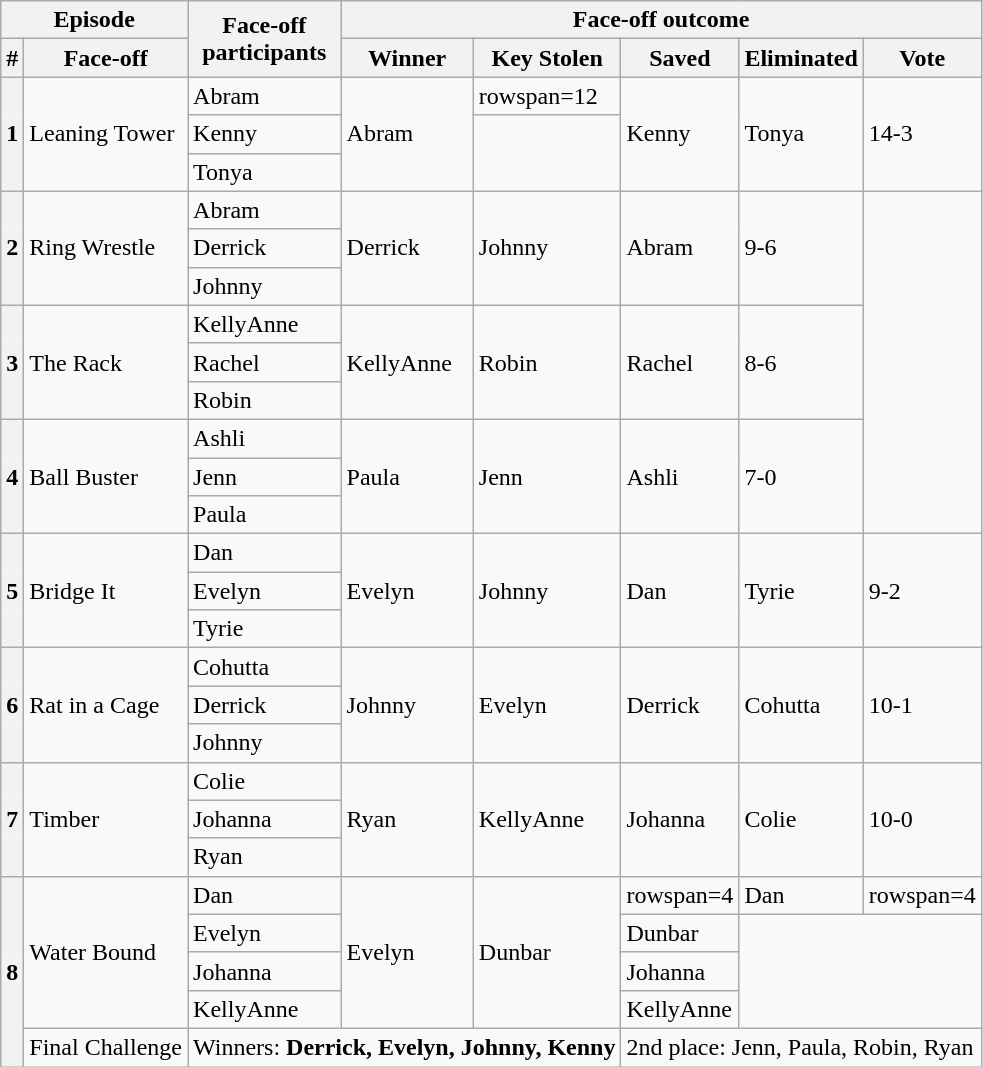<table class="wikitable" style="text-align:left">
<tr>
<th colspan=2>Episode</th>
<th rowspan=2>Face-off<br>participants</th>
<th colspan=5>Face-off outcome</th>
</tr>
<tr>
<th>#</th>
<th>Face-off</th>
<th>Winner</th>
<th>Key Stolen</th>
<th>Saved</th>
<th>Eliminated</th>
<th>Vote</th>
</tr>
<tr>
<th rowspan=3>1</th>
<td rowspan=3 style="text-align:left">Leaning Tower</td>
<td>Abram</td>
<td rowspan=3>Abram</td>
<td>rowspan=12 </td>
<td rowspan=3>Kenny</td>
<td rowspan=3>Tonya</td>
<td rowspan=3>14-3</td>
</tr>
<tr>
<td>Kenny</td>
</tr>
<tr>
<td>Tonya</td>
</tr>
<tr>
<th rowspan=3>2</th>
<td rowspan=3 style="text-align:left">Ring Wrestle</td>
<td>Abram</td>
<td rowspan=3>Derrick</td>
<td rowspan=3>Johnny</td>
<td rowspan=3>Abram</td>
<td rowspan=3>9-6</td>
</tr>
<tr>
<td>Derrick</td>
</tr>
<tr>
<td>Johnny</td>
</tr>
<tr>
<th rowspan=3>3</th>
<td rowspan=3 style="text-align:left">The Rack</td>
<td>KellyAnne</td>
<td rowspan=3>KellyAnne</td>
<td rowspan=3>Robin</td>
<td rowspan=3>Rachel</td>
<td rowspan=3>8-6</td>
</tr>
<tr>
<td>Rachel</td>
</tr>
<tr>
<td>Robin</td>
</tr>
<tr>
<th rowspan=3>4</th>
<td rowspan=3 style="text-align:left">Ball Buster</td>
<td>Ashli</td>
<td rowspan=3>Paula</td>
<td rowspan=3>Jenn</td>
<td rowspan=3>Ashli</td>
<td rowspan=3>7-0</td>
</tr>
<tr>
<td>Jenn</td>
</tr>
<tr>
<td>Paula</td>
</tr>
<tr>
<th rowspan=3>5</th>
<td rowspan=3 style="text-align:left">Bridge It</td>
<td>Dan</td>
<td rowspan=3>Evelyn</td>
<td rowspan=3>Johnny</td>
<td rowspan=3>Dan</td>
<td rowspan=3>Tyrie</td>
<td rowspan=3>9-2</td>
</tr>
<tr>
<td>Evelyn</td>
</tr>
<tr>
<td>Tyrie</td>
</tr>
<tr>
<th rowspan=3>6</th>
<td rowspan=3 style="text-align:left">Rat in a Cage</td>
<td>Cohutta</td>
<td rowspan=3>Johnny</td>
<td rowspan=3>Evelyn</td>
<td rowspan=3>Derrick</td>
<td rowspan=3>Cohutta</td>
<td rowspan=3>10-1</td>
</tr>
<tr>
<td>Derrick</td>
</tr>
<tr>
<td>Johnny</td>
</tr>
<tr>
<th rowspan=3>7</th>
<td rowspan=3 style="text-align:left">Timber</td>
<td>Colie</td>
<td rowspan=3>Ryan</td>
<td rowspan=3>KellyAnne</td>
<td rowspan=3>Johanna</td>
<td rowspan=3>Colie</td>
<td rowspan=3>10-0</td>
</tr>
<tr>
<td>Johanna</td>
</tr>
<tr>
<td>Ryan</td>
</tr>
<tr>
<th rowspan=5>8</th>
<td rowspan=4 style="text-align:left">Water Bound</td>
<td>Dan</td>
<td rowspan=4>Evelyn</td>
<td rowspan=4>Dunbar</td>
<td>rowspan=4 </td>
<td>Dan</td>
<td>rowspan=4 </td>
</tr>
<tr>
<td>Evelyn</td>
<td>Dunbar</td>
</tr>
<tr>
<td>Johanna</td>
<td>Johanna</td>
</tr>
<tr>
<td>KellyAnne</td>
<td>KellyAnne</td>
</tr>
<tr>
<td>Final Challenge</td>
<td colspan=3>Winners:  <strong>Derrick, Evelyn, Johnny, Kenny</strong></td>
<td colspan=3>2nd place:  Jenn, Paula, Robin, Ryan</td>
</tr>
</table>
